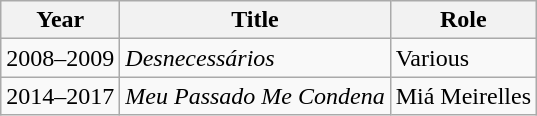<table class="wikitable">
<tr>
<th>Year</th>
<th>Title</th>
<th>Role</th>
</tr>
<tr>
<td>2008–2009</td>
<td><em>Desnecessários</em></td>
<td>Various</td>
</tr>
<tr>
<td>2014–2017</td>
<td><em>Meu Passado Me Condena</em></td>
<td>Miá Meirelles</td>
</tr>
</table>
